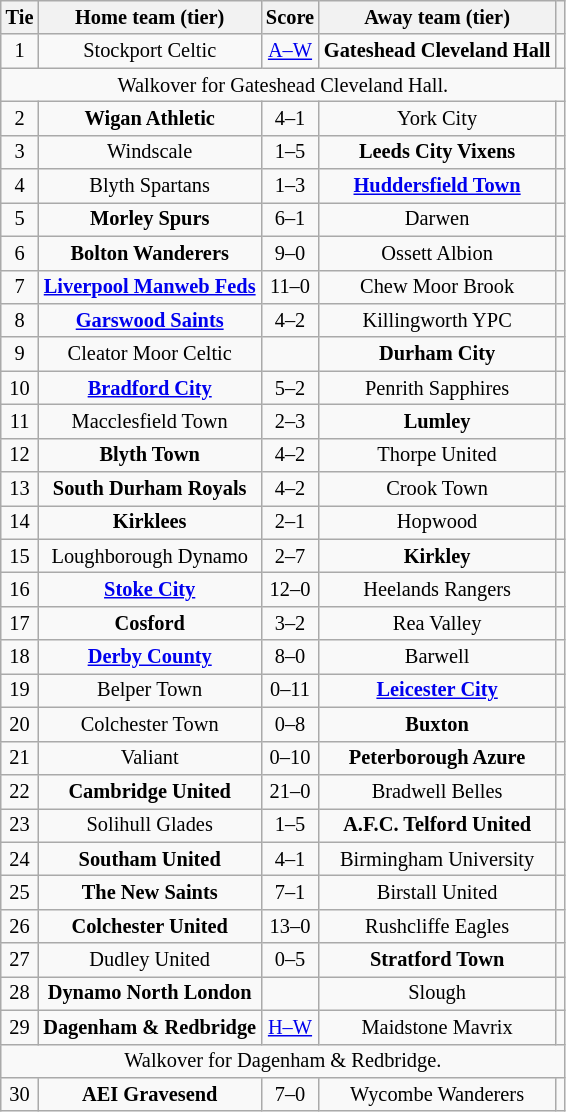<table class="wikitable" style="text-align:center; font-size:85%">
<tr>
<th>Tie</th>
<th>Home team (tier)</th>
<th>Score</th>
<th>Away team (tier)</th>
<th></th>
</tr>
<tr>
<td>1</td>
<td>Stockport Celtic</td>
<td align="center"><a href='#'>A–W</a></td>
<td><strong>Gateshead Cleveland Hall</strong></td>
<td></td>
</tr>
<tr>
<td colspan="5">Walkover for Gateshead Cleveland Hall.</td>
</tr>
<tr>
<td>2</td>
<td><strong>Wigan Athletic</strong></td>
<td>4–1</td>
<td>York City</td>
<td></td>
</tr>
<tr>
<td>3</td>
<td>Windscale</td>
<td>1–5</td>
<td><strong>Leeds City Vixens</strong></td>
<td></td>
</tr>
<tr>
<td>4</td>
<td>Blyth Spartans</td>
<td>1–3</td>
<td><strong> <a href='#'> Huddersfield Town</a> </strong></td>
<td></td>
</tr>
<tr>
<td>5</td>
<td><strong>Morley Spurs</strong></td>
<td>6–1</td>
<td>Darwen</td>
<td></td>
</tr>
<tr>
<td>6</td>
<td><strong>Bolton Wanderers</strong></td>
<td>9–0</td>
<td>Ossett Albion</td>
<td></td>
</tr>
<tr>
<td>7</td>
<td><strong> <a href='#'>Liverpool Manweb Feds</a> </strong></td>
<td>11–0</td>
<td>Chew Moor Brook</td>
<td></td>
</tr>
<tr>
<td>8</td>
<td><strong><a href='#'>Garswood Saints</a></strong></td>
<td>4–2</td>
<td>Killingworth YPC</td>
<td></td>
</tr>
<tr>
<td>9</td>
<td>Cleator Moor Celtic</td>
<td></td>
<td><strong>Durham City</strong></td>
<td></td>
</tr>
<tr>
<td>10</td>
<td><strong> <a href='#'> Bradford City</a> </strong></td>
<td>5–2</td>
<td>Penrith Sapphires</td>
<td></td>
</tr>
<tr>
<td>11</td>
<td>Macclesfield Town</td>
<td>2–3</td>
<td><strong>Lumley</strong></td>
<td></td>
</tr>
<tr>
<td>12</td>
<td><strong>Blyth Town</strong></td>
<td>4–2</td>
<td>Thorpe United</td>
<td></td>
</tr>
<tr>
<td>13</td>
<td><strong>South Durham Royals</strong></td>
<td>4–2</td>
<td>Crook Town</td>
<td></td>
</tr>
<tr>
<td>14</td>
<td><strong>Kirklees</strong></td>
<td>2–1</td>
<td>Hopwood</td>
<td></td>
</tr>
<tr>
<td>15</td>
<td>Loughborough Dynamo</td>
<td>2–7</td>
<td><strong>Kirkley</strong></td>
<td></td>
</tr>
<tr>
<td>16</td>
<td><strong> <a href='#'> Stoke City</a> </strong></td>
<td>12–0</td>
<td>Heelands Rangers</td>
<td></td>
</tr>
<tr>
<td>17</td>
<td><strong>Cosford</strong></td>
<td>3–2 </td>
<td>Rea Valley</td>
<td></td>
</tr>
<tr>
<td>18</td>
<td><strong> <a href='#'> Derby County</a> </strong></td>
<td>8–0</td>
<td>Barwell</td>
<td></td>
</tr>
<tr>
<td>19</td>
<td>Belper Town</td>
<td>0–11</td>
<td><strong> <a href='#'> Leicester City</a> </strong></td>
<td></td>
</tr>
<tr>
<td>20</td>
<td>Colchester Town</td>
<td>0–8</td>
<td><strong>Buxton</strong></td>
<td></td>
</tr>
<tr>
<td>21</td>
<td>Valiant</td>
<td>0–10</td>
<td><strong>Peterborough Azure</strong></td>
<td></td>
</tr>
<tr>
<td>22</td>
<td><strong> Cambridge United</strong></td>
<td>21–0</td>
<td>Bradwell Belles</td>
<td></td>
</tr>
<tr>
<td>23</td>
<td>Solihull Glades</td>
<td>1–5</td>
<td><strong>A.F.C. Telford United</strong></td>
<td></td>
</tr>
<tr>
<td>24</td>
<td><strong> Southam United</strong></td>
<td>4–1</td>
<td>Birmingham University</td>
<td></td>
</tr>
<tr>
<td>25</td>
<td><strong>The New Saints</strong></td>
<td>7–1</td>
<td>Birstall United</td>
<td></td>
</tr>
<tr>
<td>26</td>
<td><strong>Colchester United</strong></td>
<td>13–0</td>
<td>Rushcliffe Eagles</td>
<td></td>
</tr>
<tr>
<td>27</td>
<td>Dudley United</td>
<td>0–5</td>
<td><strong>Stratford Town</strong></td>
<td></td>
</tr>
<tr>
<td>28</td>
<td><strong>Dynamo North London</strong></td>
<td></td>
<td>Slough</td>
<td></td>
</tr>
<tr>
<td>29</td>
<td><strong>Dagenham & Redbridge</strong></td>
<td align="center"><a href='#'>H–W</a></td>
<td>Maidstone Mavrix</td>
<td></td>
</tr>
<tr>
<td colspan="5">Walkover for Dagenham & Redbridge.</td>
</tr>
<tr>
<td>30</td>
<td><strong>AEI Gravesend</strong></td>
<td>7–0</td>
<td>Wycombe Wanderers</td>
<td></td>
</tr>
</table>
